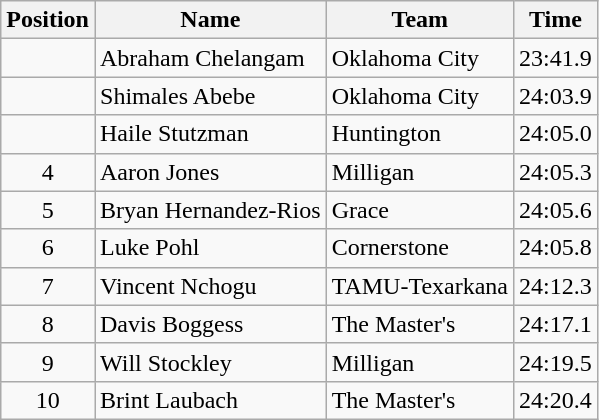<table class="wikitable sortable">
<tr>
<th>Position</th>
<th>Name</th>
<th>Team</th>
<th>Time</th>
</tr>
<tr>
<td align=center></td>
<td>Abraham Chelangam</td>
<td>Oklahoma City</td>
<td>23:41.9</td>
</tr>
<tr>
<td align=center></td>
<td>Shimales Abebe</td>
<td>Oklahoma City</td>
<td>24:03.9</td>
</tr>
<tr>
<td align=center></td>
<td>Haile Stutzman</td>
<td>Huntington</td>
<td>24:05.0</td>
</tr>
<tr>
<td align=center>4</td>
<td>Aaron Jones</td>
<td>Milligan</td>
<td>24:05.3</td>
</tr>
<tr>
<td align=center>5</td>
<td>Bryan Hernandez-Rios</td>
<td>Grace</td>
<td>24:05.6</td>
</tr>
<tr>
<td align=center>6</td>
<td>Luke Pohl</td>
<td>Cornerstone</td>
<td>24:05.8</td>
</tr>
<tr>
<td align=center>7</td>
<td>Vincent Nchogu</td>
<td>TAMU-Texarkana</td>
<td>24:12.3</td>
</tr>
<tr>
<td align=center>8</td>
<td>Davis Boggess</td>
<td>The Master's</td>
<td>24:17.1</td>
</tr>
<tr>
<td align=center>9</td>
<td>Will Stockley</td>
<td>Milligan</td>
<td>24:19.5</td>
</tr>
<tr>
<td align=center>10</td>
<td>Brint Laubach</td>
<td>The Master's</td>
<td>24:20.4</td>
</tr>
</table>
